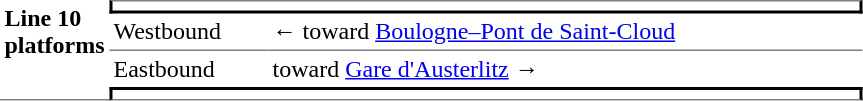<table border=0 cellspacing=0 cellpadding=3>
<tr>
<td style="border-bottom:solid 1px gray;" width=50 rowspan=10 valign=top><strong>Line 10 platforms</strong></td>
<td style="border-top:solid 1px gray;border-right:solid 2px black;border-left:solid 2px black;border-bottom:solid 2px black;text-align:center;" colspan=2></td>
</tr>
<tr>
<td style="border-bottom:solid 1px gray;" width=100>Westbound</td>
<td style="border-bottom:solid 1px gray;" width=390>←   toward <a href='#'>Boulogne–Pont de Saint-Cloud</a> </td>
</tr>
<tr>
<td>Eastbound</td>
<td>   toward <a href='#'>Gare d'Austerlitz</a>  →</td>
</tr>
<tr>
<td style="border-top:solid 2px black;border-right:solid 2px black;border-left:solid 2px black;border-bottom:solid 1px gray;text-align:center;" colspan=2></td>
</tr>
</table>
